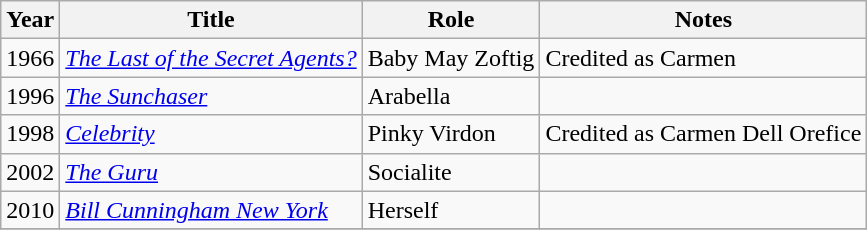<table class="wikitable sortable">
<tr>
<th>Year</th>
<th>Title</th>
<th>Role</th>
<th class="unsortable">Notes</th>
</tr>
<tr>
<td>1966</td>
<td><em><a href='#'>The Last of the Secret Agents?</a></em></td>
<td>Baby May Zoftig</td>
<td>Credited as Carmen</td>
</tr>
<tr>
<td>1996</td>
<td><em><a href='#'>The Sunchaser</a></em></td>
<td>Arabella</td>
<td></td>
</tr>
<tr>
<td>1998</td>
<td><em><a href='#'>Celebrity</a></em></td>
<td>Pinky Virdon</td>
<td>Credited as Carmen Dell Orefice</td>
</tr>
<tr>
<td>2002</td>
<td><em><a href='#'>The Guru</a></em></td>
<td>Socialite</td>
<td></td>
</tr>
<tr>
<td>2010</td>
<td><em><a href='#'>Bill Cunningham New York</a></em></td>
<td>Herself</td>
<td></td>
</tr>
<tr>
</tr>
</table>
